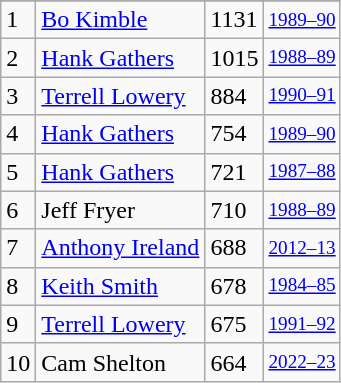<table class="wikitable">
<tr>
</tr>
<tr>
<td>1</td>
<td><a href='#'>Bo Kimble</a></td>
<td>1131</td>
<td style="font-size:80%;"><a href='#'>1989–90</a></td>
</tr>
<tr>
<td>2</td>
<td><a href='#'>Hank Gathers</a></td>
<td>1015</td>
<td style="font-size:80%;"><a href='#'>1988–89</a></td>
</tr>
<tr>
<td>3</td>
<td><a href='#'>Terrell Lowery</a></td>
<td>884</td>
<td style="font-size:80%;"><a href='#'>1990–91</a></td>
</tr>
<tr>
<td>4</td>
<td><a href='#'>Hank Gathers</a></td>
<td>754</td>
<td style="font-size:80%;"><a href='#'>1989–90</a></td>
</tr>
<tr>
<td>5</td>
<td><a href='#'>Hank Gathers</a></td>
<td>721</td>
<td style="font-size:80%;"><a href='#'>1987–88</a></td>
</tr>
<tr>
<td>6</td>
<td>Jeff Fryer</td>
<td>710</td>
<td style="font-size:80%;"><a href='#'>1988–89</a></td>
</tr>
<tr>
<td>7</td>
<td><a href='#'>Anthony Ireland</a></td>
<td>688</td>
<td style="font-size:80%;"><a href='#'>2012–13</a></td>
</tr>
<tr>
<td>8</td>
<td><a href='#'>Keith Smith</a></td>
<td>678</td>
<td style="font-size:80%;"><a href='#'>1984–85</a></td>
</tr>
<tr>
<td>9</td>
<td><a href='#'>Terrell Lowery</a></td>
<td>675</td>
<td style="font-size:80%;"><a href='#'>1991–92</a></td>
</tr>
<tr>
<td>10</td>
<td>Cam Shelton</td>
<td>664</td>
<td style="font-size:80%;"><a href='#'>2022–23</a></td>
</tr>
</table>
